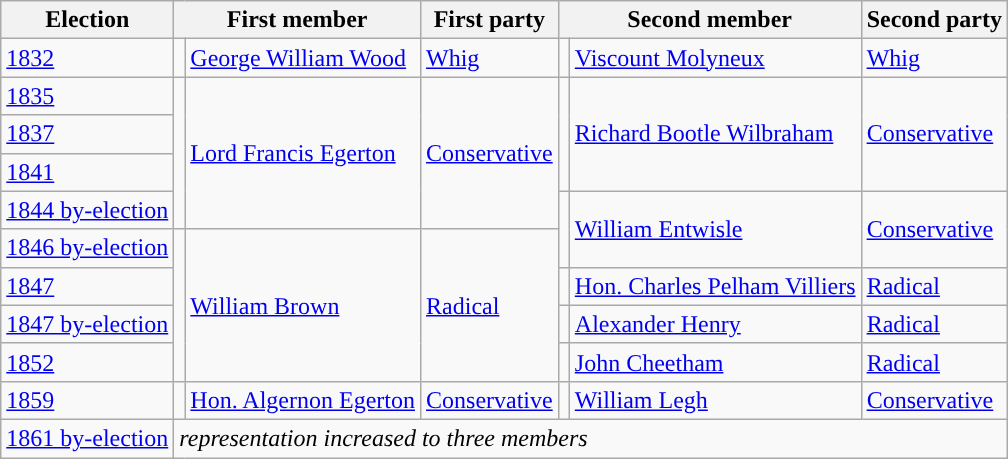<table class="wikitable">
<tr>
<th>Election</th>
<th colspan="2">First member</th>
<th>First party</th>
<th colspan="2">Second member</th>
<th>Second party</th>
</tr>
<tr>
<td><a href='#'>1832</a></td>
<td style="color:inherit;background-color: "></td>
<td><a href='#'>George William Wood</a></td>
<td><a href='#'>Whig</a></td>
<td style="color:inherit;background-color: "></td>
<td><a href='#'>Viscount Molyneux</a></td>
<td><a href='#'>Whig</a></td>
</tr>
<tr>
<td><a href='#'>1835</a></td>
<td rowspan="4" style="color:inherit;background-color: "></td>
<td rowspan="4"><a href='#'>Lord Francis Egerton</a></td>
<td rowspan="4"><a href='#'>Conservative</a></td>
<td rowspan="3" style="color:inherit;background-color: "></td>
<td rowspan="3"><a href='#'>Richard Bootle Wilbraham</a></td>
<td rowspan="3"><a href='#'>Conservative</a></td>
</tr>
<tr>
<td><a href='#'>1837</a></td>
</tr>
<tr>
<td><a href='#'>1841</a></td>
</tr>
<tr>
<td><a href='#'>1844 by-election</a></td>
<td rowspan="2" style="color:inherit;background-color: "></td>
<td rowspan="2"><a href='#'>William Entwisle</a></td>
<td rowspan="2"><a href='#'>Conservative</a></td>
</tr>
<tr>
<td><a href='#'>1846 by-election</a></td>
<td rowspan="4" style="color:inherit;background-color: "></td>
<td rowspan="4"><a href='#'>William Brown</a></td>
<td rowspan="4"><a href='#'>Radical</a></td>
</tr>
<tr>
<td><a href='#'>1847</a></td>
<td style="color:inherit;background-color: "></td>
<td><a href='#'>Hon. Charles Pelham Villiers</a></td>
<td><a href='#'>Radical</a></td>
</tr>
<tr>
<td><a href='#'>1847 by-election</a></td>
<td style="color:inherit;background-color: "></td>
<td><a href='#'>Alexander Henry</a></td>
<td><a href='#'>Radical</a></td>
</tr>
<tr>
<td><a href='#'>1852</a></td>
<td style="color:inherit;background-color: "></td>
<td><a href='#'>John Cheetham</a></td>
<td><a href='#'>Radical</a></td>
</tr>
<tr>
<td><a href='#'>1859</a></td>
<td style="color:inherit;background-color: "></td>
<td><a href='#'>Hon. Algernon Egerton</a></td>
<td><a href='#'>Conservative</a></td>
<td style="color:inherit;background-color: "></td>
<td><a href='#'>William Legh</a></td>
<td><a href='#'>Conservative</a></td>
</tr>
<tr>
<td><a href='#'>1861 by-election</a></td>
<td colspan="6"><em>representation increased to three members</em></td>
</tr>
</table>
